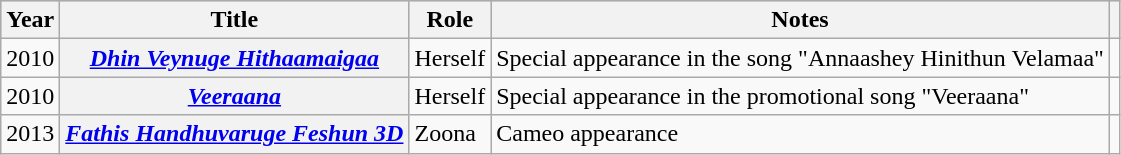<table class="wikitable sortable plainrowheaders">
<tr style="background:#ccc; text-align:center;">
<th scope="col">Year</th>
<th scope="col">Title</th>
<th scope="col">Role</th>
<th scope="col">Notes</th>
<th scope="col" class="unsortable"></th>
</tr>
<tr>
<td>2010</td>
<th scope="row"><em><a href='#'>Dhin Veynuge Hithaamaigaa</a></em></th>
<td>Herself</td>
<td>Special appearance in the song "Annaashey Hinithun Velamaa"</td>
<td style="text-align: center;"></td>
</tr>
<tr>
<td>2010</td>
<th scope="row"><em><a href='#'>Veeraana</a></em></th>
<td>Herself</td>
<td>Special appearance in the promotional song "Veeraana"</td>
<td style="text-align: center;"></td>
</tr>
<tr>
<td>2013</td>
<th scope="row"><em><a href='#'>Fathis Handhuvaruge Feshun 3D</a></em></th>
<td>Zoona</td>
<td>Cameo appearance</td>
<td style="text-align: center;"></td>
</tr>
</table>
